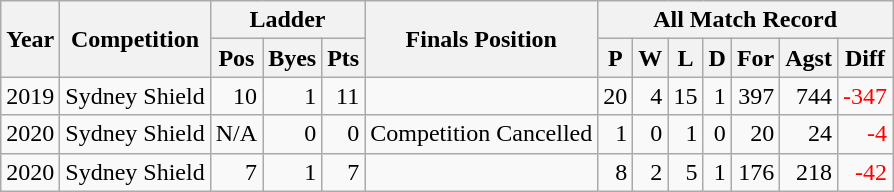<table class="wikitable" width="auto" style="text-align: right">
<tr>
<th rowspan=2>Year</th>
<th rowspan=2>Competition</th>
<th colspan=3>Ladder</th>
<th rowspan=2>Finals Position</th>
<th colspan=7>All Match Record</th>
</tr>
<tr>
<th>Pos</th>
<th>Byes</th>
<th>Pts</th>
<th>P</th>
<th>W</th>
<th>L</th>
<th>D</th>
<th>For</th>
<th>Agst</th>
<th>Diff</th>
</tr>
<tr>
<td>2019</td>
<td align=center>Sydney Shield</td>
<td>10</td>
<td>1</td>
<td>11</td>
<td align=left></td>
<td>20</td>
<td>4</td>
<td>15</td>
<td>1</td>
<td>397</td>
<td>744</td>
<td style="color:red;">-347</td>
</tr>
<tr>
<td>2020</td>
<td align=center>Sydney Shield</td>
<td>N/A</td>
<td>0</td>
<td>0</td>
<td align=left>Competition Cancelled</td>
<td>1</td>
<td>0</td>
<td>1</td>
<td>0</td>
<td>20</td>
<td>24</td>
<td style="color:red;">-4</td>
</tr>
<tr>
<td>2020</td>
<td align=center>Sydney Shield</td>
<td>7</td>
<td>1</td>
<td>7</td>
<td align=left></td>
<td>8</td>
<td>2</td>
<td>5</td>
<td>1</td>
<td>176</td>
<td>218</td>
<td style="color:red;">-42</td>
</tr>
</table>
